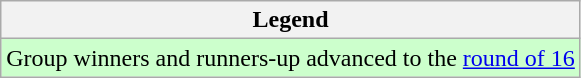<table class="wikitable">
<tr>
<th>Legend</th>
</tr>
<tr style="background:#cfc;">
<td>Group winners and runners-up advanced to the <a href='#'>round of 16</a></td>
</tr>
</table>
